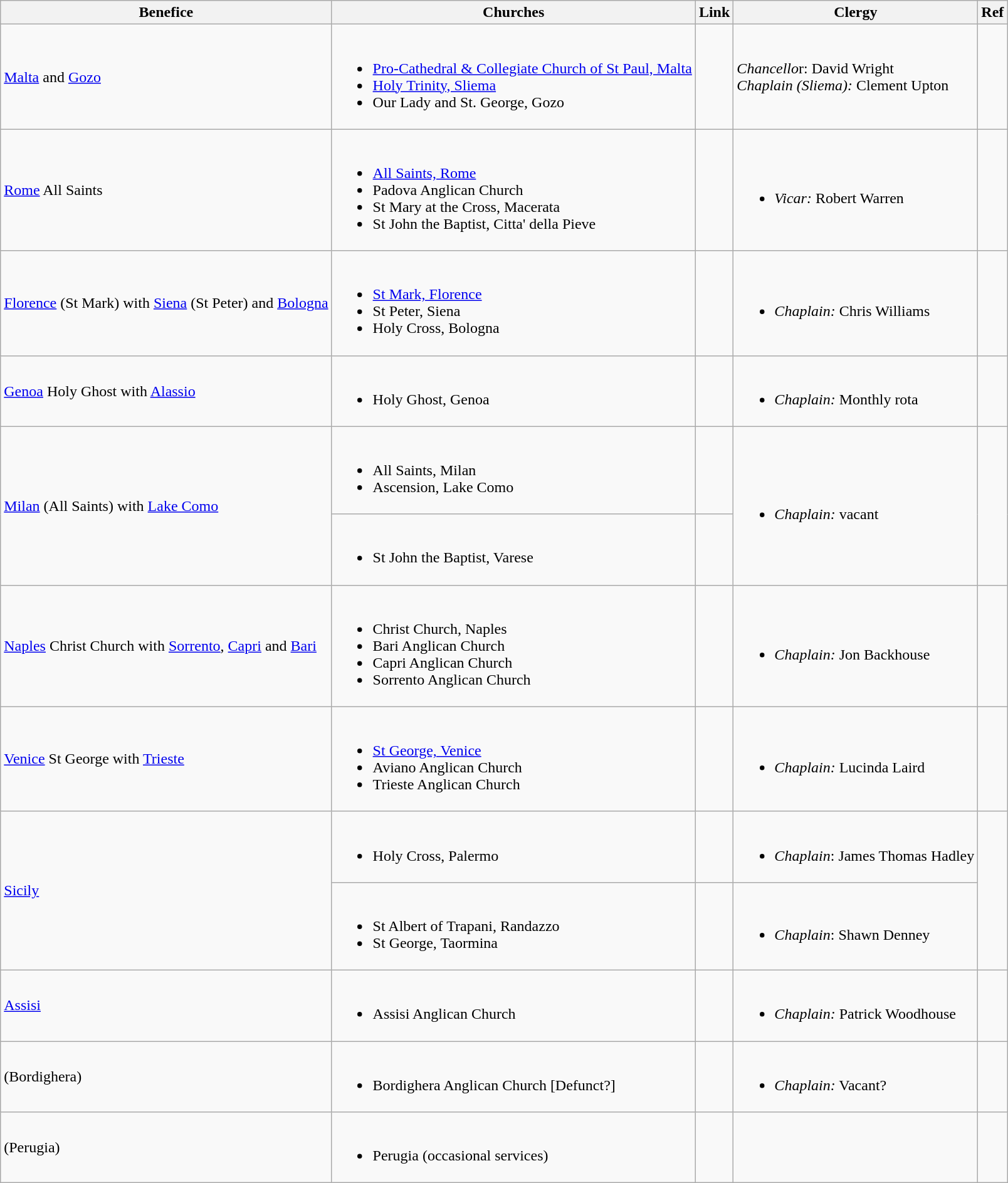<table class="wikitable">
<tr>
<th>Benefice</th>
<th>Churches</th>
<th>Link</th>
<th>Clergy</th>
<th>Ref</th>
</tr>
<tr>
<td><a href='#'>Malta</a> and <a href='#'>Gozo</a></td>
<td><br><ul><li><a href='#'>Pro-Cathedral & Collegiate Church of St Paul, Malta</a></li><li><a href='#'>Holy Trinity, Sliema</a></li><li>Our Lady and St. George, Gozo</li></ul></td>
<td></td>
<td><em>Chancello</em>r: David Wright<br><em>Chaplain (Sliema):</em> Clement Upton</td>
<td></td>
</tr>
<tr>
<td><a href='#'>Rome</a> All Saints</td>
<td><br><ul><li><a href='#'>All Saints, Rome</a></li><li>Padova Anglican Church</li><li>St Mary at the Cross, Macerata</li><li>St John the Baptist, Citta' della Pieve</li></ul></td>
<td></td>
<td><br><ul><li><em>Vicar:</em> Robert Warren</li></ul></td>
<td></td>
</tr>
<tr>
<td><a href='#'>Florence</a> (St Mark) with <a href='#'>Siena</a> (St Peter) and <a href='#'>Bologna</a></td>
<td><br><ul><li><a href='#'>St Mark, Florence</a></li><li>St Peter, Siena</li><li>Holy Cross, Bologna</li></ul></td>
<td></td>
<td><br><ul><li><em>Chaplain:</em> Chris Williams</li></ul></td>
<td></td>
</tr>
<tr>
<td><a href='#'>Genoa</a> Holy Ghost with <a href='#'>Alassio</a></td>
<td><br><ul><li>Holy Ghost, Genoa</li></ul></td>
<td></td>
<td><br><ul><li><em>Chaplain:</em> Monthly rota</li></ul></td>
<td></td>
</tr>
<tr>
<td rowspan="2"><a href='#'>Milan</a> (All Saints) with <a href='#'>Lake Como</a></td>
<td><br><ul><li>All Saints, Milan</li><li>Ascension, Lake Como</li></ul></td>
<td></td>
<td rowspan="2"><br><ul><li><em>Chaplain:</em> vacant</li></ul></td>
<td rowspan="2"></td>
</tr>
<tr>
<td><br><ul><li>St John the Baptist, Varese</li></ul></td>
<td> </td>
</tr>
<tr>
<td><a href='#'>Naples</a> Christ Church with <a href='#'>Sorrento</a>, <a href='#'>Capri</a> and <a href='#'>Bari</a></td>
<td><br><ul><li>Christ Church, Naples</li><li>Bari Anglican Church</li><li>Capri Anglican Church</li><li>Sorrento Anglican Church</li></ul></td>
<td></td>
<td><br><ul><li><em>Chaplain:</em> Jon Backhouse</li></ul></td>
<td></td>
</tr>
<tr>
<td><a href='#'>Venice</a> St George with <a href='#'>Trieste</a></td>
<td><br><ul><li><a href='#'>St George, Venice</a></li><li>Aviano Anglican Church</li><li>Trieste Anglican Church</li></ul></td>
<td></td>
<td><br><ul><li><em>Chaplain:</em> Lucinda Laird</li></ul></td>
<td></td>
</tr>
<tr>
<td rowspan="2"><a href='#'>Sicily</a></td>
<td><br><ul><li>Holy Cross, Palermo</li></ul></td>
<td></td>
<td><br><ul><li><em>Chaplain</em>: James Thomas Hadley</li></ul></td>
<td rowspan="2"></td>
</tr>
<tr>
<td><br><ul><li>St Albert of Trapani, Randazzo</li><li>St George, Taormina</li></ul></td>
<td> </td>
<td><br><ul><li><em>Chaplain</em>: Shawn Denney</li></ul></td>
</tr>
<tr>
<td><a href='#'>Assisi</a></td>
<td><br><ul><li>Assisi Anglican Church</li></ul></td>
<td></td>
<td><br><ul><li><em>Chaplain:</em> Patrick Woodhouse</li></ul></td>
<td></td>
</tr>
<tr>
<td>(Bordighera)</td>
<td><br><ul><li>Bordighera Anglican Church [Defunct?]</li></ul></td>
<td></td>
<td><br><ul><li><em>Chaplain:</em> Vacant?</li></ul></td>
<td></td>
</tr>
<tr>
<td>(Perugia)</td>
<td><br><ul><li>Perugia (occasional services)</li></ul></td>
<td></td>
<td></td>
<td></td>
</tr>
</table>
